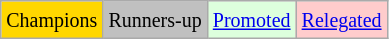<table class="wikitable">
<tr>
<td bgcolor=gold><small>Champions</small></td>
<td bgcolor=silver><small>Runners-up</small></td>
<td bgcolor="#DDFFDD"><small><a href='#'>Promoted</a></small></td>
<td bgcolor= "#FFCCCC"><small><a href='#'>Relegated</a></small></td>
</tr>
</table>
